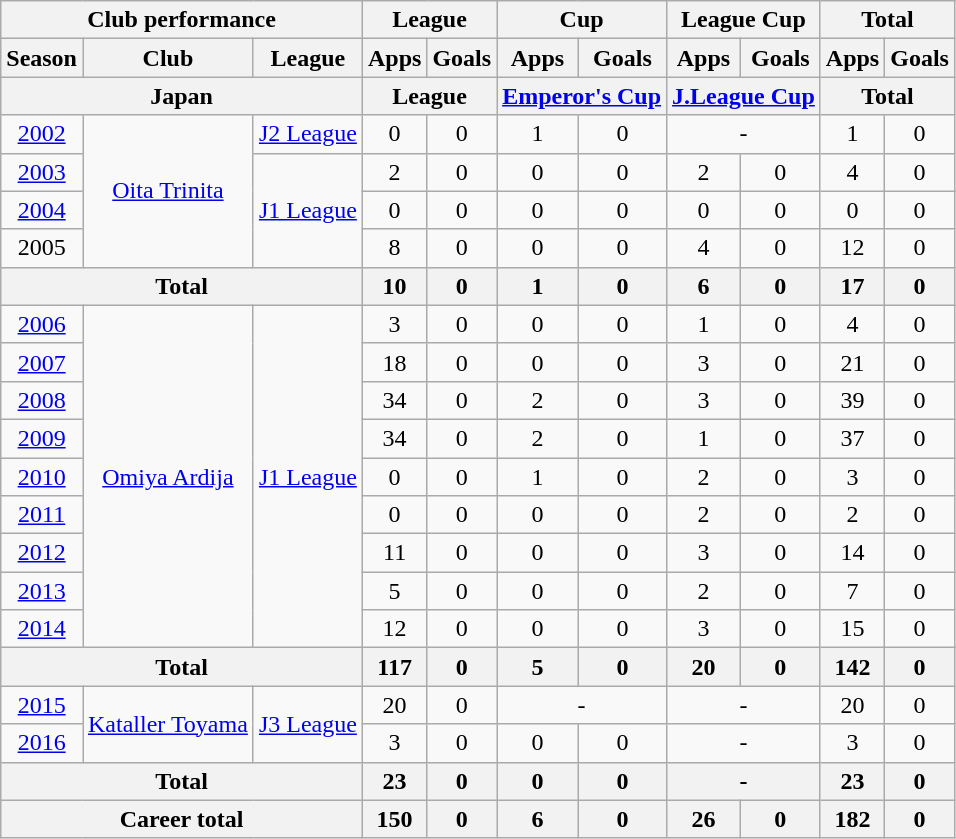<table class="wikitable" style="text-align:center">
<tr>
<th colspan=3>Club performance</th>
<th colspan=2>League</th>
<th colspan=2>Cup</th>
<th colspan=2>League Cup</th>
<th colspan=2>Total</th>
</tr>
<tr>
<th>Season</th>
<th>Club</th>
<th>League</th>
<th>Apps</th>
<th>Goals</th>
<th>Apps</th>
<th>Goals</th>
<th>Apps</th>
<th>Goals</th>
<th>Apps</th>
<th>Goals</th>
</tr>
<tr>
<th colspan=3>Japan</th>
<th colspan=2>League</th>
<th colspan=2><a href='#'>Emperor's Cup</a></th>
<th colspan=2><a href='#'>J.League Cup</a></th>
<th colspan=2>Total</th>
</tr>
<tr>
<td><a href='#'>2002</a></td>
<td rowspan="4"><a href='#'>Oita Trinita</a></td>
<td><a href='#'>J2 League</a></td>
<td>0</td>
<td>0</td>
<td>1</td>
<td>0</td>
<td colspan="2">-</td>
<td>1</td>
<td>0</td>
</tr>
<tr>
<td><a href='#'>2003</a></td>
<td rowspan="3"><a href='#'>J1 League</a></td>
<td>2</td>
<td>0</td>
<td>0</td>
<td>0</td>
<td>2</td>
<td>0</td>
<td>4</td>
<td>0</td>
</tr>
<tr>
<td><a href='#'>2004</a></td>
<td>0</td>
<td>0</td>
<td>0</td>
<td>0</td>
<td>0</td>
<td>0</td>
<td>0</td>
<td>0</td>
</tr>
<tr>
<td>2005</td>
<td>8</td>
<td>0</td>
<td>0</td>
<td>0</td>
<td>4</td>
<td>0</td>
<td>12</td>
<td>0</td>
</tr>
<tr>
<th colspan="3">Total</th>
<th>10</th>
<th>0</th>
<th>1</th>
<th>0</th>
<th>6</th>
<th>0</th>
<th>17</th>
<th>0</th>
</tr>
<tr>
<td><a href='#'>2006</a></td>
<td rowspan="9"><a href='#'>Omiya Ardija</a></td>
<td rowspan="9"><a href='#'>J1 League</a></td>
<td>3</td>
<td>0</td>
<td>0</td>
<td>0</td>
<td>1</td>
<td>0</td>
<td>4</td>
<td>0</td>
</tr>
<tr>
<td><a href='#'>2007</a></td>
<td>18</td>
<td>0</td>
<td>0</td>
<td>0</td>
<td>3</td>
<td>0</td>
<td>21</td>
<td>0</td>
</tr>
<tr>
<td><a href='#'>2008</a></td>
<td>34</td>
<td>0</td>
<td>2</td>
<td>0</td>
<td>3</td>
<td>0</td>
<td>39</td>
<td>0</td>
</tr>
<tr>
<td><a href='#'>2009</a></td>
<td>34</td>
<td>0</td>
<td>2</td>
<td>0</td>
<td>1</td>
<td>0</td>
<td>37</td>
<td>0</td>
</tr>
<tr>
<td><a href='#'>2010</a></td>
<td>0</td>
<td>0</td>
<td>1</td>
<td>0</td>
<td>2</td>
<td>0</td>
<td>3</td>
<td>0</td>
</tr>
<tr>
<td><a href='#'>2011</a></td>
<td>0</td>
<td>0</td>
<td>0</td>
<td>0</td>
<td>2</td>
<td>0</td>
<td>2</td>
<td>0</td>
</tr>
<tr>
<td><a href='#'>2012</a></td>
<td>11</td>
<td>0</td>
<td>0</td>
<td>0</td>
<td>3</td>
<td>0</td>
<td>14</td>
<td>0</td>
</tr>
<tr>
<td><a href='#'>2013</a></td>
<td>5</td>
<td>0</td>
<td>0</td>
<td>0</td>
<td>2</td>
<td>0</td>
<td>7</td>
<td>0</td>
</tr>
<tr>
<td><a href='#'>2014</a></td>
<td>12</td>
<td>0</td>
<td>0</td>
<td>0</td>
<td>3</td>
<td>0</td>
<td>15</td>
<td>0</td>
</tr>
<tr>
<th colspan="3">Total</th>
<th>117</th>
<th>0</th>
<th>5</th>
<th>0</th>
<th>20</th>
<th>0</th>
<th>142</th>
<th>0</th>
</tr>
<tr>
<td><a href='#'>2015</a></td>
<td rowspan="2"><a href='#'>Kataller Toyama</a></td>
<td rowspan="2"><a href='#'>J3 League</a></td>
<td>20</td>
<td>0</td>
<td colspan="2">-</td>
<td colspan="2">-</td>
<td>20</td>
<td>0</td>
</tr>
<tr>
<td><a href='#'>2016</a></td>
<td>3</td>
<td>0</td>
<td>0</td>
<td>0</td>
<td colspan="2">-</td>
<td>3</td>
<td>0</td>
</tr>
<tr>
<th colspan="3">Total</th>
<th>23</th>
<th>0</th>
<th>0</th>
<th>0</th>
<th colspan="2">-</th>
<th>23</th>
<th>0</th>
</tr>
<tr>
<th colspan=3>Career total</th>
<th>150</th>
<th>0</th>
<th>6</th>
<th>0</th>
<th>26</th>
<th>0</th>
<th>182</th>
<th>0</th>
</tr>
</table>
